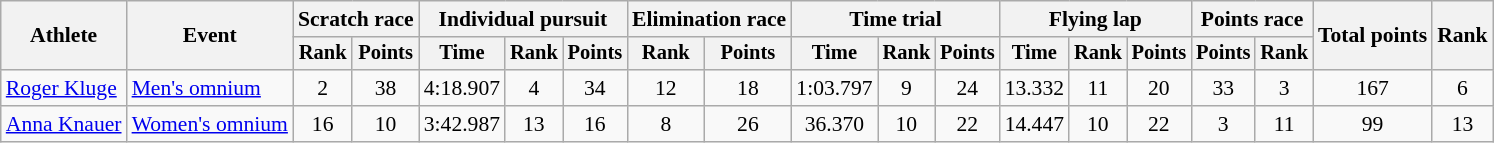<table class="wikitable" style="font-size:90%">
<tr>
<th rowspan="2">Athlete</th>
<th rowspan="2">Event</th>
<th colspan=2>Scratch race</th>
<th colspan=3>Individual pursuit</th>
<th colspan=2>Elimination race</th>
<th colspan=3>Time trial</th>
<th colspan=3>Flying lap</th>
<th colspan=2>Points race</th>
<th rowspan=2>Total points</th>
<th rowspan=2>Rank</th>
</tr>
<tr style="font-size:95%">
<th>Rank</th>
<th>Points</th>
<th>Time</th>
<th>Rank</th>
<th>Points</th>
<th>Rank</th>
<th>Points</th>
<th>Time</th>
<th>Rank</th>
<th>Points</th>
<th>Time</th>
<th>Rank</th>
<th>Points</th>
<th>Points</th>
<th>Rank</th>
</tr>
<tr align=center>
<td align=left><a href='#'>Roger Kluge</a></td>
<td align=left><a href='#'>Men's omnium</a></td>
<td>2</td>
<td>38</td>
<td>4:18.907</td>
<td>4</td>
<td>34</td>
<td>12</td>
<td>18</td>
<td>1:03.797</td>
<td>9</td>
<td>24</td>
<td>13.332</td>
<td>11</td>
<td>20</td>
<td>33</td>
<td>3</td>
<td>167</td>
<td>6</td>
</tr>
<tr align=center>
<td align=left><a href='#'>Anna Knauer</a></td>
<td align=left><a href='#'>Women's omnium</a></td>
<td>16</td>
<td>10</td>
<td>3:42.987</td>
<td>13</td>
<td>16</td>
<td>8</td>
<td>26</td>
<td>36.370</td>
<td>10</td>
<td>22</td>
<td>14.447</td>
<td>10</td>
<td>22</td>
<td>3</td>
<td>11</td>
<td>99</td>
<td>13</td>
</tr>
</table>
